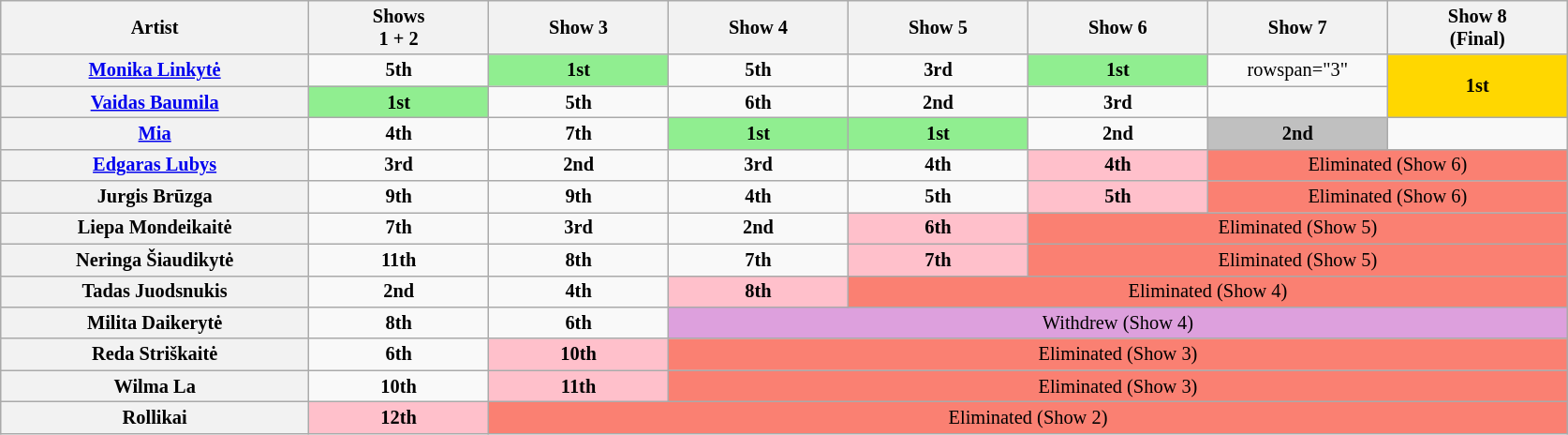<table class="wikitable" style="margin: 1em auto 1em auto; text-align:center; font-size:85%">
<tr>
<th style="width:12%">Artist</th>
<th scope="col"style="width:7%">Shows<br>1 + 2</th>
<th scope="col"style="width:7%">Show 3</th>
<th scope="col"style="width:7%">Show 4</th>
<th scope="col"style="width:7%">Show 5</th>
<th scope="col"style="width:7%">Show 6</th>
<th scope="col"style="width:7%">Show 7</th>
<th scope="col" style="width:7%">Show 8<br>(Final)</th>
</tr>
<tr>
<th scope="row"><a href='#'>Monika Linkytė</a></th>
<td><strong>5th</strong></td>
<td style="background:lightgreen"><strong>1st</strong></td>
<td><strong>5th</strong></td>
<td><strong>3rd</strong></td>
<td style="background:lightgreen"><strong>1st</strong></td>
<td>rowspan="3" </td>
<td style="background:gold" rowspan="2"><strong>1st</strong></td>
</tr>
<tr>
<th scope="row"><a href='#'>Vaidas Baumila</a></th>
<td style="background:lightgreen"><strong>1st</strong></td>
<td><strong>5th</strong></td>
<td><strong>6th</strong></td>
<td><strong>2nd</strong></td>
<td><strong>3rd</strong></td>
</tr>
<tr>
<th scope="row"><a href='#'>Mia</a></th>
<td><strong>4th</strong></td>
<td><strong>7th</strong></td>
<td style="background:lightgreen"><strong>1st</strong></td>
<td style="background:lightgreen"><strong>1st</strong></td>
<td><strong>2nd</strong></td>
<td style="background:silver"><strong>2nd</strong></td>
</tr>
<tr>
<th scope="row"><a href='#'>Edgaras Lubys</a></th>
<td><strong>3rd</strong></td>
<td><strong>2nd</strong></td>
<td><strong>3rd</strong></td>
<td><strong>4th</strong></td>
<td style="background:pink"><strong>4th</strong></td>
<td colspan="2" style="background:#FA8072">Eliminated (Show 6)</td>
</tr>
<tr>
<th scope="row">Jurgis Brūzga</th>
<td><strong>9th</strong></td>
<td><strong>9th</strong></td>
<td><strong>4th</strong></td>
<td><strong>5th</strong></td>
<td style="background:pink"><strong>5th</strong></td>
<td colspan="2" style="background:#FA8072">Eliminated (Show 6)</td>
</tr>
<tr>
<th scope="row">Liepa Mondeikaitė</th>
<td><strong>7th</strong></td>
<td><strong>3rd</strong></td>
<td><strong>2nd</strong></td>
<td style="background:pink"><strong>6th</strong></td>
<td colspan="3" style="background:#FA8072">Eliminated (Show 5)</td>
</tr>
<tr>
<th scope="row">Neringa Šiaudikytė</th>
<td><strong>11th</strong></td>
<td><strong>8th</strong></td>
<td><strong>7th</strong></td>
<td style="background:pink"><strong>7th</strong></td>
<td colspan="3" style="background:#FA8072">Eliminated (Show 5)</td>
</tr>
<tr>
<th scope="row">Tadas Juodsnukis</th>
<td><strong>2nd</strong></td>
<td><strong>4th</strong></td>
<td style="background:pink"><strong>8th</strong></td>
<td colspan="4" style="background:#FA8072">Eliminated (Show 4)</td>
</tr>
<tr>
<th scope="row">Milita Daikerytė</th>
<td><strong>8th</strong></td>
<td><strong>6th</strong></td>
<td colspan="5" style="background:#DDA0DD">Withdrew (Show 4)</td>
</tr>
<tr>
<th scope="row">Reda Striškaitė</th>
<td><strong>6th</strong></td>
<td style="background:pink"><strong>10th</strong></td>
<td colspan="5" style="background:#FA8072">Eliminated (Show 3)</td>
</tr>
<tr>
<th scope="row">Wilma La</th>
<td><strong>10th</strong></td>
<td style="background:pink"><strong>11th</strong></td>
<td colspan="5" style="background:#FA8072">Eliminated (Show 3)</td>
</tr>
<tr>
<th scope="row">Rollikai</th>
<td style="background:pink"><strong>12th</strong></td>
<td colspan="6" style="background:#FA8072">Eliminated (Show 2)</td>
</tr>
</table>
